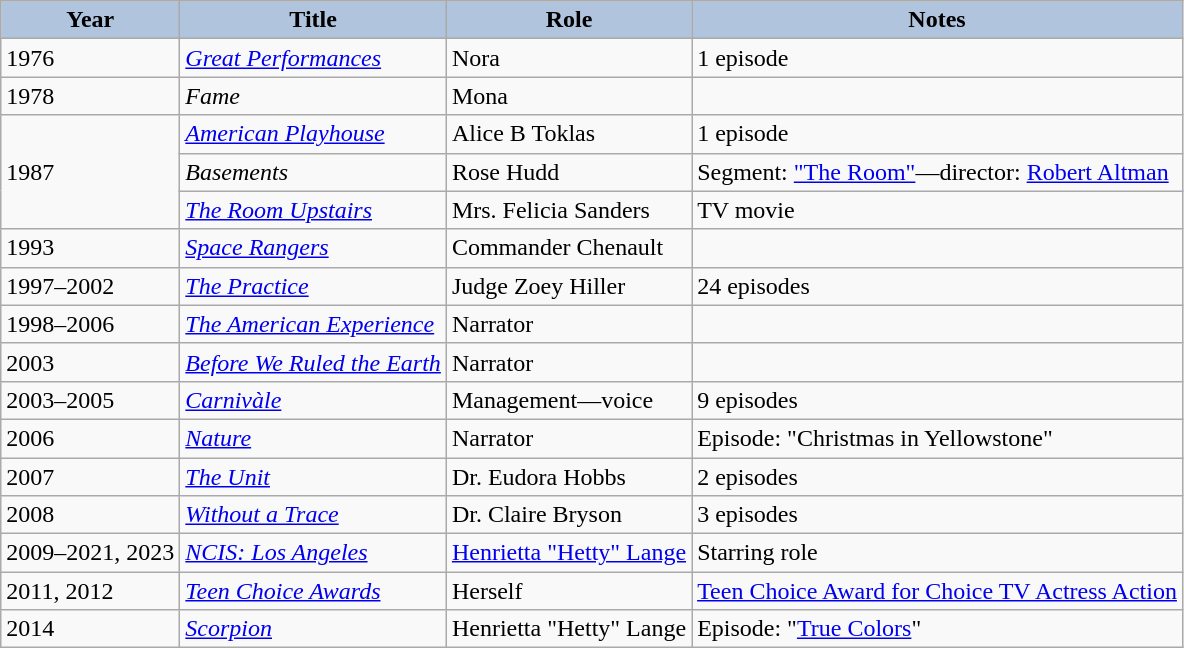<table class="wikitable sortable">
<tr>
<th style="background:#B0C4DE;">Year</th>
<th style="background:#B0C4DE;">Title</th>
<th style="background:#B0C4DE;">Role</th>
<th style="background:#B0C4DE;">Notes</th>
</tr>
<tr>
<td>1976</td>
<td><em><a href='#'>Great Performances</a></em></td>
<td>Nora</td>
<td>1 episode</td>
</tr>
<tr>
<td>1978</td>
<td><em>Fame</em></td>
<td>Mona</td>
<td></td>
</tr>
<tr>
<td rowspan=3>1987</td>
<td><em><a href='#'>American Playhouse</a></em></td>
<td>Alice B Toklas</td>
<td>1 episode</td>
</tr>
<tr>
<td><em>Basements</em></td>
<td>Rose Hudd</td>
<td>Segment: <a href='#'>"The Room"</a>—director: <a href='#'>Robert Altman</a></td>
</tr>
<tr>
<td><em><a href='#'>The Room Upstairs</a></em></td>
<td>Mrs. Felicia Sanders</td>
<td>TV movie</td>
</tr>
<tr>
<td>1993</td>
<td><em><a href='#'>Space Rangers</a></em></td>
<td>Commander Chenault</td>
<td></td>
</tr>
<tr>
<td>1997–2002</td>
<td><em><a href='#'>The Practice</a></em></td>
<td>Judge Zoey Hiller</td>
<td>24 episodes</td>
</tr>
<tr>
<td>1998–2006</td>
<td><em><a href='#'>The American Experience</a></em></td>
<td>Narrator</td>
<td></td>
</tr>
<tr>
<td>2003</td>
<td><em><a href='#'>Before We Ruled the Earth</a></em></td>
<td>Narrator</td>
<td></td>
</tr>
<tr>
<td>2003–2005</td>
<td><em><a href='#'>Carnivàle</a></em></td>
<td>Management—voice</td>
<td>9 episodes</td>
</tr>
<tr>
<td>2006</td>
<td><em><a href='#'>Nature</a></em></td>
<td>Narrator</td>
<td>Episode: "Christmas in Yellowstone"</td>
</tr>
<tr>
<td>2007</td>
<td><em><a href='#'>The Unit</a></em></td>
<td>Dr. Eudora Hobbs</td>
<td>2 episodes</td>
</tr>
<tr>
<td>2008</td>
<td><em><a href='#'>Without a Trace</a></em></td>
<td>Dr. Claire Bryson</td>
<td>3 episodes</td>
</tr>
<tr>
<td>2009–2021, 2023</td>
<td><em><a href='#'>NCIS: Los Angeles</a></em></td>
<td><a href='#'>Henrietta "Hetty" Lange</a></td>
<td>Starring role</td>
</tr>
<tr>
<td>2011, 2012</td>
<td><em><a href='#'>Teen Choice Awards</a></em></td>
<td>Herself</td>
<td><a href='#'>Teen Choice Award for Choice TV Actress Action</a></td>
</tr>
<tr>
<td>2014</td>
<td><em><a href='#'>Scorpion</a></em></td>
<td>Henrietta "Hetty" Lange</td>
<td>Episode: "<a href='#'>True Colors</a>"</td>
</tr>
</table>
